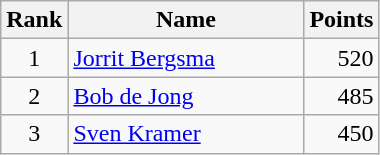<table class="wikitable" border="1">
<tr>
<th width=30>Rank</th>
<th width=150>Name</th>
<th width=25>Points</th>
</tr>
<tr>
<td align=center>1</td>
<td> <a href='#'>Jorrit Bergsma</a></td>
<td align=right>520</td>
</tr>
<tr>
<td align=center>2</td>
<td> <a href='#'>Bob de Jong</a></td>
<td align=right>485</td>
</tr>
<tr>
<td align=center>3</td>
<td> <a href='#'>Sven Kramer</a></td>
<td align=right>450</td>
</tr>
</table>
